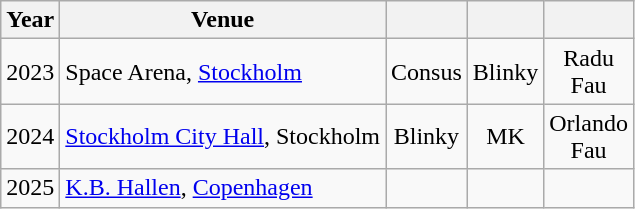<table class="wikitable" style="text-align:center;">
<tr>
<th>Year</th>
<th>Venue</th>
<th></th>
<th></th>
<th></th>
</tr>
<tr>
<td>2023</td>
<td style="text-align:left;"> Space Arena, <a href='#'>Stockholm</a></td>
<td> Consus</td>
<td> Blinky</td>
<td> Radu<br> Fau</td>
</tr>
<tr>
<td>2024</td>
<td style="text-align:left;"> <a href='#'>Stockholm City Hall</a>, Stockholm</td>
<td> Blinky</td>
<td> MK</td>
<td> Orlando<br> Fau</td>
</tr>
<tr>
<td>2025</td>
<td style="text-align:left;"> <a href='#'>K.B. Hallen</a>, <a href='#'>Copenhagen</a></td>
<td></td>
<td></td>
</tr>
</table>
